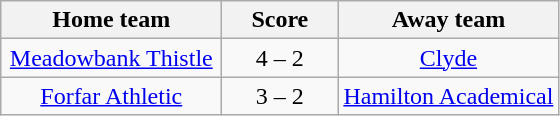<table class="wikitable" style="text-align: center">
<tr>
<th width=140>Home team</th>
<th width=70>Score</th>
<th width=140>Away team</th>
</tr>
<tr>
<td><a href='#'>Meadowbank Thistle</a></td>
<td>4 – 2</td>
<td><a href='#'>Clyde</a></td>
</tr>
<tr>
<td><a href='#'>Forfar Athletic</a></td>
<td>3 – 2</td>
<td><a href='#'>Hamilton Academical</a></td>
</tr>
</table>
